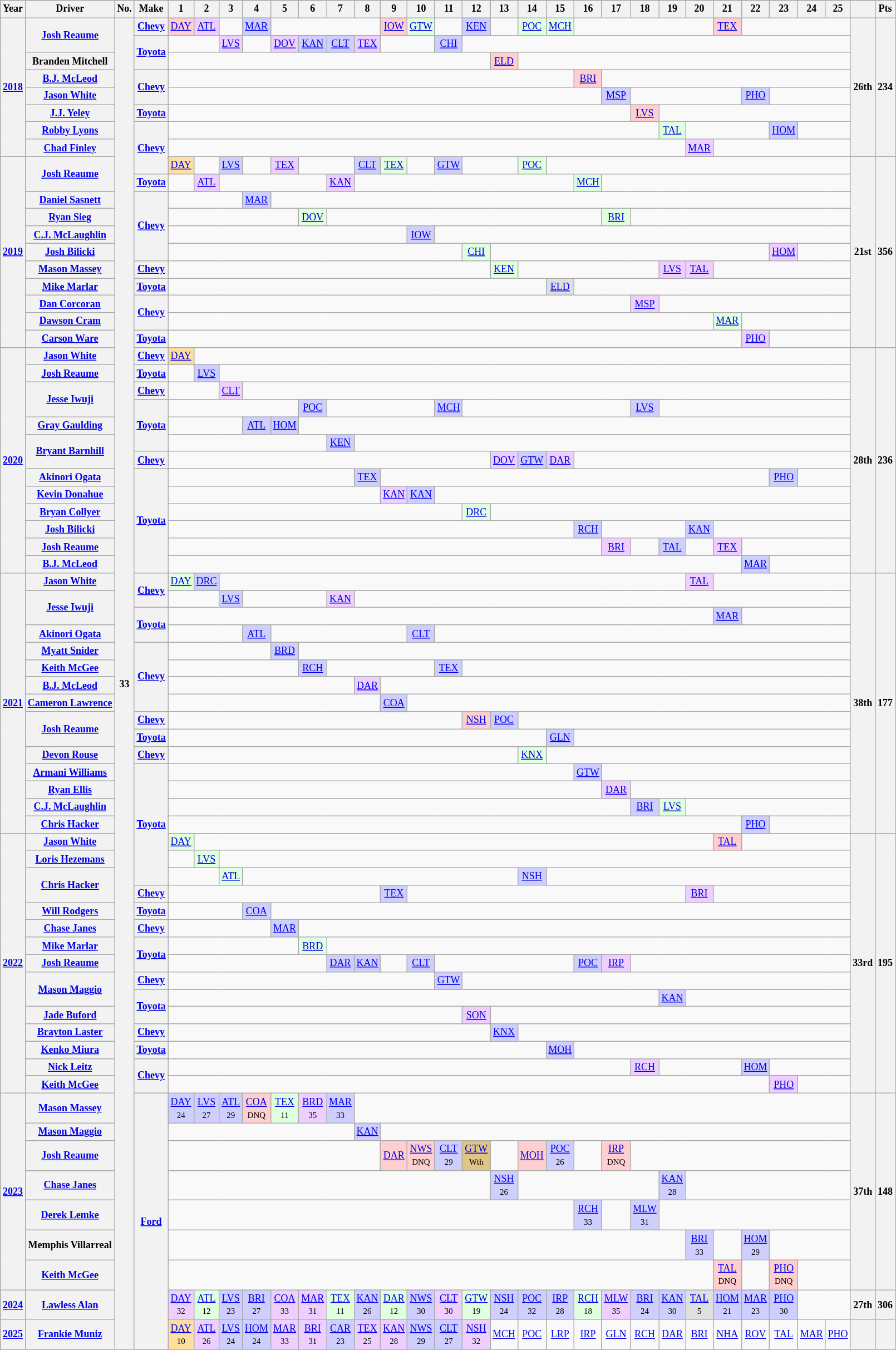<table class="wikitable" style="text-align:center; font-size:75%">
<tr>
<th>Year</th>
<th>Driver</th>
<th>No.</th>
<th>Make</th>
<th>1</th>
<th>2</th>
<th>3</th>
<th>4</th>
<th>5</th>
<th>6</th>
<th>7</th>
<th>8</th>
<th>9</th>
<th>10</th>
<th>11</th>
<th>12</th>
<th>13</th>
<th>14</th>
<th>15</th>
<th>16</th>
<th>17</th>
<th>18</th>
<th>19</th>
<th>20</th>
<th>21</th>
<th>22</th>
<th>23</th>
<th>24</th>
<th>25</th>
<th></th>
<th>Pts</th>
</tr>
<tr>
<th rowspan="8"><a href='#'>2018</a></th>
<th rowspan="2"><a href='#'>Josh Reaume</a></th>
<th rowspan="72">33</th>
<th><a href='#'>Chevy</a></th>
<td style="background:#FFCFCF;"><a href='#'>DAY</a><br></td>
<td style="background:#EFCFFF;"><a href='#'>ATL</a><br></td>
<td></td>
<td style="background:#CFCFFF;"><a href='#'>MAR</a><br></td>
<td colspan="4"></td>
<td style="background:#FFCFCF;"><a href='#'>IOW</a><br></td>
<td style="background:#DFFFDF;"><a href='#'>GTW</a><br></td>
<td></td>
<td style="background:#CFCFFF;"><a href='#'>KEN</a><br></td>
<td></td>
<td style="background:#DFFFDF;"><a href='#'>POC</a><br></td>
<td style="background:#DFFFDF;"><a href='#'>MCH</a><br></td>
<td colspan="5"></td>
<td style="background:#FFCFCF;"><a href='#'>TEX</a><br></td>
<td colspan="4"></td>
<th rowspan="8">26th</th>
<th rowspan="8">234</th>
</tr>
<tr>
<th rowspan="2"><a href='#'>Toyota</a></th>
<td colspan="2"></td>
<td style="background:#EFCFFF;"><a href='#'>LVS</a><br></td>
<td></td>
<td style="background:#EFCFFF;"><a href='#'>DOV</a><br></td>
<td style="background:#CFCFFF;"><a href='#'>KAN</a><br></td>
<td style="background:#CFCFFF;"><a href='#'>CLT</a><br></td>
<td style="background:#EFCFFF;"><a href='#'>TEX</a><br></td>
<td colspan="2"></td>
<td style="background:#CFCFFF;"><a href='#'>CHI</a><br></td>
<td colspan="14"></td>
</tr>
<tr>
<th>Branden Mitchell</th>
<td colspan="12"></td>
<td style="background:#FFCFCF;"><a href='#'>ELD</a><br></td>
<td colspan="12"></td>
</tr>
<tr>
<th><a href='#'>B.J. McLeod</a></th>
<th rowspan="2"><a href='#'>Chevy</a></th>
<td colspan="15"></td>
<td style="background:#FFCFCF;"><a href='#'>BRI</a><br></td>
<td colspan="9"></td>
</tr>
<tr>
<th><a href='#'>Jason White</a></th>
<td colspan="16"></td>
<td style="background:#CFCFFF;"><a href='#'>MSP</a><br></td>
<td colspan="4"></td>
<td style="background:#CFCFFF;"><a href='#'>PHO</a><br></td>
<td colspan=3></td>
</tr>
<tr>
<th><a href='#'>J.J. Yeley</a></th>
<th><a href='#'>Toyota</a></th>
<td colspan="17"></td>
<td style="background:#FFCFCF;"><a href='#'>LVS</a><br></td>
<td colspan="7"></td>
</tr>
<tr>
<th><a href='#'>Robby Lyons</a></th>
<th rowspan="3"><a href='#'>Chevy</a></th>
<td colspan="18"></td>
<td style="background:#DFFFDF;"><a href='#'>TAL</a><br></td>
<td colspan="3"></td>
<td style="background:#CFCFFF;"><a href='#'>HOM</a><br></td>
<td colspan=2></td>
</tr>
<tr>
<th><a href='#'>Chad Finley</a></th>
<td colspan="19"></td>
<td style="background:#EFCFFF;"><a href='#'>MAR</a><br></td>
<td colspan="5"></td>
</tr>
<tr>
<th rowspan="11"><a href='#'>2019</a></th>
<th rowspan="2"><a href='#'>Josh Reaume</a></th>
<td style="background:#FFDF9F;"><a href='#'>DAY</a><br></td>
<td></td>
<td style="background:#CFCFFF;"><a href='#'>LVS</a><br></td>
<td></td>
<td style="background:#EFCFFF;"><a href='#'>TEX</a><br></td>
<td colspan="2"></td>
<td style="background:#CFCFFF;"><a href='#'>CLT</a><br></td>
<td style="background:#DFFFDF;"><a href='#'>TEX</a><br></td>
<td></td>
<td style="background:#CFCFFF;"><a href='#'>GTW</a><br></td>
<td colspan="2"></td>
<td style="background:#DFFFDF;"><a href='#'>POC</a><br></td>
<td colspan="11"></td>
<th rowspan="11">21st</th>
<th rowspan="11">356</th>
</tr>
<tr>
<th><a href='#'>Toyota</a></th>
<td></td>
<td style="background:#EFCFFF;"><a href='#'>ATL</a><br></td>
<td colspan="4"></td>
<td style="background:#EFCFFF;"><a href='#'>KAN</a><br></td>
<td colspan="8"></td>
<td style="background:#DFFFDF;"><a href='#'>MCH</a><br></td>
<td colspan="9"></td>
</tr>
<tr>
<th><a href='#'>Daniel Sasnett</a></th>
<th rowspan="4"><a href='#'>Chevy</a></th>
<td colspan="3"></td>
<td style="background:#CFCFFF;"><a href='#'>MAR</a><br></td>
<td colspan="21"></td>
</tr>
<tr>
<th><a href='#'>Ryan Sieg</a></th>
<td colspan="5"></td>
<td style="background:#DFFFDF;"><a href='#'>DOV</a><br></td>
<td colspan="10"></td>
<td style="background:#DFFFDF;"><a href='#'>BRI</a><br></td>
<td colspan="8"></td>
</tr>
<tr>
<th><a href='#'>C.J. McLaughlin</a></th>
<td colspan="9"></td>
<td style="background:#CFCFFF;"><a href='#'>IOW</a><br></td>
<td colspan="15"></td>
</tr>
<tr>
<th><a href='#'>Josh Bilicki</a></th>
<td colspan="11"></td>
<td style="background:#DFFFDF;"><a href='#'>CHI</a><br></td>
<td colspan="10"></td>
<td style="background:#EFCFFF;"><a href='#'>HOM</a><br></td>
<td colspan=2></td>
</tr>
<tr>
<th><a href='#'>Mason Massey</a></th>
<th><a href='#'>Chevy</a></th>
<td colspan="12"></td>
<td style="background:#DFFFDF;"><a href='#'>KEN</a><br></td>
<td colspan="5"></td>
<td style="background:#EFCFFF;"><a href='#'>LVS</a><br></td>
<td style="background:#EFCFFF;"><a href='#'>TAL</a><br></td>
<td colspan="5"></td>
</tr>
<tr>
<th><a href='#'>Mike Marlar</a></th>
<th><a href='#'>Toyota</a></th>
<td colspan="14"></td>
<td style="background:#DFDFDF;"><a href='#'>ELD</a><br></td>
<td colspan="10"></td>
</tr>
<tr>
<th><a href='#'>Dan Corcoran</a></th>
<th rowspan="2"><a href='#'>Chevy</a></th>
<td colspan="17"></td>
<td style="background:#EFCFFF;"><a href='#'>MSP</a><br></td>
<td colspan="7"></td>
</tr>
<tr>
<th><a href='#'>Dawson Cram</a></th>
<td colspan="20"></td>
<td style="background:#DFFFDF;"><a href='#'>MAR</a><br></td>
<td colspan="4"></td>
</tr>
<tr>
<th><a href='#'>Carson Ware</a></th>
<th><a href='#'>Toyota</a></th>
<td colspan="21"></td>
<td style="background:#EFCFFF;"><a href='#'>PHO</a><br></td>
<td colspan=3></td>
</tr>
<tr>
<th rowspan="13"><a href='#'>2020</a></th>
<th><a href='#'>Jason White</a></th>
<th><a href='#'>Chevy</a></th>
<td style="background:#FFDF9F;"><a href='#'>DAY</a><br></td>
<td colspan="24"></td>
<th rowspan="13">28th</th>
<th rowspan="13">236</th>
</tr>
<tr>
<th><a href='#'>Josh Reaume</a></th>
<th><a href='#'>Toyota</a></th>
<td></td>
<td style="background:#CFCFFF;"><a href='#'>LVS</a><br></td>
<td colspan="23"></td>
</tr>
<tr>
<th rowspan="2"><a href='#'>Jesse Iwuji</a></th>
<th><a href='#'>Chevy</a></th>
<td colspan="2"></td>
<td style="background:#EFCFFF;"><a href='#'>CLT</a><br></td>
<td colspan="22"></td>
</tr>
<tr>
<th rowspan="3"><a href='#'>Toyota</a></th>
<td colspan="5"></td>
<td style="background:#CFCFFF;"><a href='#'>POC</a><br></td>
<td colspan="4"></td>
<td style="background:#CFCFFF;"><a href='#'>MCH</a><br></td>
<td colspan="6"></td>
<td style="background:#CFCFFF;"><a href='#'>LVS</a><br></td>
<td colspan="7"></td>
</tr>
<tr>
<th><a href='#'>Gray Gaulding</a></th>
<td colspan="3"></td>
<td style="background:#CFCFFF;"><a href='#'>ATL</a><br></td>
<td style="background:#CFCFFF;"><a href='#'>HOM</a><br></td>
<td colspan="20"></td>
</tr>
<tr>
<th rowspan="2"><a href='#'>Bryant Barnhill</a></th>
<td colspan="6"></td>
<td style="background:#CFCFFF;"><a href='#'>KEN</a><br></td>
<td colspan="18"></td>
</tr>
<tr>
<th><a href='#'>Chevy</a></th>
<td colspan="12"></td>
<td style="background:#EFCFFF;"><a href='#'>DOV</a><br></td>
<td style="background:#CFCFFF;"><a href='#'>GTW</a><br></td>
<td style="background:#EFCFFF;"><a href='#'>DAR</a><br></td>
<td colspan="10"></td>
</tr>
<tr>
<th><a href='#'>Akinori Ogata</a></th>
<th rowspan="6"><a href='#'>Toyota</a></th>
<td colspan="7"></td>
<td style="background:#CFCFFF;"><a href='#'>TEX</a><br></td>
<td colspan="14"></td>
<td style="background:#CFCFFF;"><a href='#'>PHO</a><br></td>
<td colspan=2></td>
</tr>
<tr>
<th><a href='#'>Kevin Donahue</a></th>
<td colspan="8"></td>
<td style="background:#EFCFFF;"><a href='#'>KAN</a><br></td>
<td style="background:#CFCFFF;"><a href='#'>KAN</a><br></td>
<td colspan="15"></td>
</tr>
<tr>
<th><a href='#'>Bryan Collyer</a></th>
<td colspan="11"></td>
<td style="background:#DFFFDF;"><a href='#'>DRC</a><br></td>
<td colspan="13"></td>
</tr>
<tr>
<th><a href='#'>Josh Bilicki</a></th>
<td colspan="15"></td>
<td style="background:#CFCFFF;"><a href='#'>RCH</a><br></td>
<td colspan="3"></td>
<td style="background:#CFCFFF;"><a href='#'>KAN</a><br></td>
<td colspan="5"></td>
</tr>
<tr>
<th><a href='#'>Josh Reaume</a></th>
<td colspan="16"></td>
<td style="background:#EFCFFF;"><a href='#'>BRI</a><br></td>
<td></td>
<td style="background:#CFCFFF;"><a href='#'>TAL</a><br></td>
<td></td>
<td style="background:#EFCFFF;"><a href='#'>TEX</a><br></td>
<td colspan="4"></td>
</tr>
<tr>
<th><a href='#'>B.J. McLeod</a></th>
<td colspan="21"></td>
<td style="background:#CFCFFF;"><a href='#'>MAR</a><br></td>
<td colspan=3></td>
</tr>
<tr>
<th rowspan="15"><a href='#'>2021</a></th>
<th><a href='#'>Jason White</a></th>
<th rowspan="2"><a href='#'>Chevy</a></th>
<td style="background:#DFFFDF;"><a href='#'>DAY</a><br></td>
<td style="background:#CFCFFF;"><a href='#'>DRC</a><br></td>
<td colspan="17"></td>
<td style="background:#EFCFFF;"><a href='#'>TAL</a><br></td>
<td colspan="5"></td>
<th rowspan="15">38th</th>
<th rowspan="15">177</th>
</tr>
<tr>
<th rowspan="2"><a href='#'>Jesse Iwuji</a></th>
<td colspan="2"></td>
<td style="background:#CFCFFF;"><a href='#'>LVS</a><br></td>
<td colspan="3"></td>
<td style="background:#EFCFFF;"><a href='#'>KAN</a><br></td>
<td colspan="18"></td>
</tr>
<tr>
<th rowspan="2"><a href='#'>Toyota</a></th>
<td colspan="20"></td>
<td style="background:#CFCFFF;"><a href='#'>MAR</a><br></td>
<td colspan="4"></td>
</tr>
<tr>
<th><a href='#'>Akinori Ogata</a></th>
<td colspan="3"></td>
<td style="background:#CFCFFF;"><a href='#'>ATL</a><br></td>
<td colspan="5"></td>
<td style="background:#CFCFFF;"><a href='#'>CLT</a><br></td>
<td colspan="15"></td>
</tr>
<tr>
<th><a href='#'>Myatt Snider</a></th>
<th rowspan="4"><a href='#'>Chevy</a></th>
<td colspan="4"></td>
<td style="background:#CFCFFF;"><a href='#'>BRD</a><br></td>
<td colspan="20"></td>
</tr>
<tr>
<th><a href='#'>Keith McGee</a></th>
<td colspan="5"></td>
<td style="background:#CFCFFF;"><a href='#'>RCH</a><br></td>
<td colspan="4"></td>
<td style="background:#CFCFFF;"><a href='#'>TEX</a><br></td>
<td colspan="14"></td>
</tr>
<tr>
<th><a href='#'>B.J. McLeod</a></th>
<td colspan="7"></td>
<td style="background:#EFCFFF;"><a href='#'>DAR</a><br></td>
<td colspan="17"></td>
</tr>
<tr>
<th><a href='#'>Cameron Lawrence</a></th>
<td colspan="8"></td>
<td style="background:#CFCFFF;"><a href='#'>COA</a><br></td>
<td colspan="16"></td>
</tr>
<tr>
<th rowspan="2"><a href='#'>Josh Reaume</a></th>
<th><a href='#'>Chevy</a></th>
<td colspan="11"></td>
<td style="background:#FFCFCF;"><a href='#'>NSH</a><br></td>
<td style="background:#CFCFFF;"><a href='#'>POC</a><br></td>
<td colspan="12"></td>
</tr>
<tr>
<th><a href='#'>Toyota</a></th>
<td colspan="14"></td>
<td style="background:#CFCFFF;"><a href='#'>GLN</a><br></td>
<td colspan="10"></td>
</tr>
<tr>
<th><a href='#'>Devon Rouse</a></th>
<th><a href='#'>Chevy</a></th>
<td colspan="13"></td>
<td style="background:#DFFFDF;"><a href='#'>KNX</a><br></td>
<td colspan="11"></td>
</tr>
<tr>
<th><a href='#'>Armani Williams</a></th>
<th rowspan="7"><a href='#'>Toyota</a></th>
<td colspan="15"></td>
<td style="background:#CFCFFF;"><a href='#'>GTW</a><br></td>
<td colspan="9"></td>
</tr>
<tr>
<th><a href='#'>Ryan Ellis</a></th>
<td colspan="16"></td>
<td style="background:#EFCFFF;"><a href='#'>DAR</a><br></td>
<td colspan="8"></td>
</tr>
<tr>
<th><a href='#'>C.J. McLaughlin</a></th>
<td colspan="17"></td>
<td style="background:#CFCFFF;"><a href='#'>BRI</a><br></td>
<td style="background:#DFFFDF;"><a href='#'>LVS</a><br></td>
<td colspan="6"></td>
</tr>
<tr>
<th><a href='#'>Chris Hacker</a></th>
<td colspan="21"></td>
<td style="background:#CFCFFF;"><a href='#'>PHO</a><br></td>
<td colspan=3></td>
</tr>
<tr>
<th rowspan="15"><a href='#'>2022</a></th>
<th><a href='#'>Jason White</a></th>
<td style="background:#DFFFDF;"><a href='#'>DAY</a><br></td>
<td colspan="19"></td>
<td style="background:#FFCFCF;"><a href='#'>TAL</a><br></td>
<td colspan="4"></td>
<th rowspan="15">33rd</th>
<th rowspan="15">195</th>
</tr>
<tr>
<th><a href='#'>Loris Hezemans</a></th>
<td></td>
<td style="background:#DFFFDF;"><a href='#'>LVS</a><br></td>
<td colspan="24"></td>
</tr>
<tr>
<th rowspan="2"><a href='#'>Chris Hacker</a></th>
<td colspan="2"></td>
<td style="background:#DFFFDF;"><a href='#'>ATL</a><br></td>
<td colspan="10"></td>
<td style="background:#CFCFFF;"><a href='#'>NSH</a><br></td>
<td colspan="12"></td>
</tr>
<tr>
<th><a href='#'>Chevy</a></th>
<td colspan="8"></td>
<td style="background:#CFCFFF;"><a href='#'>TEX</a><br></td>
<td colspan="10"></td>
<td style="background:#EFCFFF;"><a href='#'>BRI</a><br></td>
<td colspan="6"></td>
</tr>
<tr>
<th><a href='#'>Will Rodgers</a></th>
<th><a href='#'>Toyota</a></th>
<td colspan="3"></td>
<td style="background:#CFCFFF;"><a href='#'>COA</a><br></td>
<td colspan="22"></td>
</tr>
<tr>
<th><a href='#'>Chase Janes</a></th>
<th><a href='#'>Chevy</a></th>
<td colspan="4"></td>
<td style="background:#CFCFFF;"><a href='#'>MAR</a><br></td>
<td colspan="21"></td>
</tr>
<tr>
<th><a href='#'>Mike Marlar</a></th>
<th rowspan="2"><a href='#'>Toyota</a></th>
<td colspan="5"></td>
<td style="background:#DFFFDF;"><a href='#'>BRD</a><br></td>
<td colspan="20"></td>
</tr>
<tr>
<th><a href='#'>Josh Reaume</a></th>
<td colspan="6"></td>
<td style="background:#CFCFFF;"><a href='#'>DAR</a><br></td>
<td style="background:#CFCFFF;"><a href='#'>KAN</a><br></td>
<td></td>
<td style="background:#CFCFFF;"><a href='#'>CLT</a><br></td>
<td colspan="5"></td>
<td style="background:#CFCFFF;"><a href='#'>POC</a><br></td>
<td style="background:#EFCFFF;"><a href='#'>IRP</a><br></td>
<td colspan="9"></td>
</tr>
<tr>
<th rowspan="2"><a href='#'>Mason Maggio</a></th>
<th><a href='#'>Chevy</a></th>
<td colspan="10"></td>
<td style="background:#CFCFFF;"><a href='#'>GTW</a><br></td>
<td colspan="15"></td>
</tr>
<tr>
<th rowspan="2"><a href='#'>Toyota</a></th>
<td colspan="18"></td>
<td style="background:#CFCFFF;"><a href='#'>KAN</a><br></td>
<td colspan="7"></td>
</tr>
<tr>
<th><a href='#'>Jade Buford</a></th>
<td colspan="11"></td>
<td style="background:#EFCFFF;"><a href='#'>SON</a><br></td>
<td colspan="14"></td>
</tr>
<tr>
<th><a href='#'>Brayton Laster</a></th>
<th><a href='#'>Chevy</a></th>
<td colspan="12"></td>
<td style="background:#CFCFFF;"><a href='#'>KNX</a><br></td>
<td colspan="13"></td>
</tr>
<tr>
<th><a href='#'>Kenko Miura</a></th>
<th><a href='#'>Toyota</a></th>
<td colspan="14"></td>
<td style="background:#CFCFFF;"><a href='#'>MOH</a><br></td>
<td colspan="11"></td>
</tr>
<tr>
<th><a href='#'>Nick Leitz</a></th>
<th rowspan="2"><a href='#'>Chevy</a></th>
<td colspan="17"></td>
<td style="background:#EFCFFF;"><a href='#'>RCH</a><br></td>
<td colspan="3"></td>
<td style="background:#CFCFFF;"><a href='#'>HOM</a><br></td>
<td colspan=4></td>
</tr>
<tr>
<th><a href='#'>Keith McGee</a></th>
<td colspan="22"></td>
<td style="background:#EFCFFF;"><a href='#'>PHO</a><br></td>
<td colspan=3></td>
</tr>
<tr>
<th rowspan="7"><a href='#'>2023</a></th>
<th><a href='#'>Mason Massey</a></th>
<th rowspan="9"><a href='#'>Ford</a></th>
<td style="background:#CFCFFF;"><a href='#'>DAY</a><br><small>24</small></td>
<td style="background:#CFCFFF;"><a href='#'>LVS</a><br><small>27</small></td>
<td style="background:#CFCFFF;"><a href='#'>ATL</a><br><small>29</small></td>
<td style="background:#FFCFCF;"><a href='#'>COA</a><br><small>DNQ</small></td>
<td style="background:#DFFFDF;"><a href='#'>TEX</a><br><small>11</small></td>
<td style="background:#EFCFFF;"><a href='#'>BRD</a><br><small>35</small></td>
<td style="background:#CFCFFF;"><a href='#'>MAR</a><br><small>33</small></td>
<td colspan=18></td>
<th rowspan="7">37th</th>
<th rowspan="7">148</th>
</tr>
<tr>
<th><a href='#'>Mason Maggio</a></th>
<td colspan=7></td>
<td style="background:#CFCFFF;"><a href='#'>KAN</a><br></td>
<td colspan="17"></td>
</tr>
<tr>
<th><a href='#'>Josh Reaume</a></th>
<td colspan=8></td>
<td style="background:#FFCFCF;"><a href='#'>DAR</a><br></td>
<td style="background:#FFCFCF;"><a href='#'>NWS</a><br><small>DNQ</small></td>
<td style="background:#CFCFFF;"><a href='#'>CLT</a><br><small>29</small></td>
<td style="background:#DFC484"><a href='#'>GTW</a><br><small>Wth</small></td>
<td></td>
<td style="background:#FFCFCF;"><a href='#'>MOH</a><br></td>
<td style="background:#CFCFFF;"><a href='#'>POC</a><br><small>26</small></td>
<td></td>
<td style="background:#FFCFCF;"><a href='#'>IRP</a><br><small>DNQ</small></td>
<td colspan="8"></td>
</tr>
<tr>
<th><a href='#'>Chase Janes</a></th>
<td colspan="12"></td>
<td style="background:#CFCFFF;"><a href='#'>NSH</a><br><small>26</small></td>
<td colspan="5"></td>
<td style="background:#CFCFFF;"><a href='#'>KAN</a><br><small>28</small></td>
<td colspan="6"></td>
</tr>
<tr>
<th><a href='#'>Derek Lemke</a></th>
<td colspan="15"></td>
<td style="background:#CFCFFF;"><a href='#'>RCH</a><br><small>33</small></td>
<td></td>
<td style="background:#CFCFFF;"><a href='#'>MLW</a><br><small>31</small></td>
<td colspan="7"></td>
</tr>
<tr>
<th>Memphis Villarreal</th>
<td colspan="19"></td>
<td style="background:#CFCFFF;"><a href='#'>BRI</a><br><small>33</small></td>
<td></td>
<td style="background:#CFCFFF;"><a href='#'>HOM</a><br><small>29</small></td>
<td colspan=3></td>
</tr>
<tr>
<th><a href='#'>Keith McGee</a></th>
<td colspan="20"></td>
<td style="background:#FFCFCF;"><a href='#'>TAL</a><br><small>DNQ</small></td>
<td></td>
<td style="background:#FFCFCF;"><a href='#'>PHO</a><br><small>DNQ</small></td>
<td colspan=2></td>
</tr>
<tr>
<th><a href='#'>2024</a></th>
<th><a href='#'>Lawless Alan</a></th>
<td style="background:#EFCFFF;"><a href='#'>DAY</a><br><small>32</small></td>
<td style="background:#DFFFDF;"><a href='#'>ATL</a><br><small>12</small></td>
<td style="background:#CFCFFF;"><a href='#'>LVS</a><br><small>23</small></td>
<td style="background:#CFCFFF;"><a href='#'>BRI</a><br><small>27</small></td>
<td style="background:#EFCFFF;"><a href='#'>COA</a><br><small>33</small></td>
<td style="background:#EFCFFF;"><a href='#'>MAR</a><br><small>31</small></td>
<td style="background:#DFFFDF;"><a href='#'>TEX</a><br><small>11</small></td>
<td style="background:#CFCFFF;"><a href='#'>KAN</a><br><small>26</small></td>
<td style="background:#DFFFDF;"><a href='#'>DAR</a><br><small>12</small></td>
<td style="background:#CFCFFF;"><a href='#'>NWS</a><br><small>30</small></td>
<td style="background:#EFCFFF;"><a href='#'>CLT</a><br><small>30</small></td>
<td style="background:#DFFFDF;"><a href='#'>GTW</a><br><small>19</small></td>
<td style="background:#CFCFFF;"><a href='#'>NSH</a><br><small>24</small></td>
<td style="background:#CFCFFF;"><a href='#'>POC</a><br><small>32</small></td>
<td style="background:#CFCFFF;"><a href='#'>IRP</a><br><small>28</small></td>
<td style="background:#DFFFDF;"><a href='#'>RCH</a><br><small>18</small></td>
<td style="background:#EFCFFF;"><a href='#'>MLW</a><br><small>35</small></td>
<td style="background:#CFCFFF;"><a href='#'>BRI</a><br><small>24</small></td>
<td style="background:#CFCFFF;"><a href='#'>KAN</a><br><small>30</small></td>
<td style="background:#DFDFDF;"><a href='#'>TAL</a><br><small>5</small></td>
<td style="background:#CFCFFF;"><a href='#'>HOM</a><br><small>21</small></td>
<td style="background:#CFCFFF;"><a href='#'>MAR</a><br><small>23</small></td>
<td style="background:#CFCFFF;"><a href='#'>PHO</a><br><small>30</small></td>
<td colspan=2></td>
<th>27th</th>
<th>306</th>
</tr>
<tr>
<th><a href='#'>2025</a></th>
<th><a href='#'>Frankie Muniz</a></th>
<td style="background:#FFDF9F;"><a href='#'>DAY</a><br><small>10</small></td>
<td style="background:#EFCFFF;"><a href='#'>ATL</a><br><small>26</small></td>
<td style="background:#CFCFFF;"><a href='#'>LVS</a><br><small>24</small></td>
<td style="background:#CFCFFF;"><a href='#'>HOM</a><br><small>24</small></td>
<td style="background:#EFCFFF;"><a href='#'>MAR</a><br><small>33</small></td>
<td style="background:#EFCFFF;"><a href='#'>BRI</a><br><small>31</small></td>
<td style="background:#CFCFFF;"><a href='#'>CAR</a><br><small>23</small></td>
<td style="background:#EFCFFF;"><a href='#'>TEX</a><br><small>25</small></td>
<td style="background:#EFCFFF;"><a href='#'>KAN</a><br><small>28</small></td>
<td style="background:#CFCFFF;"><a href='#'>NWS</a><br><small>29</small></td>
<td style="background:#CFCFFF;"><a href='#'>CLT</a><br><small>27</small></td>
<td style="background:#EFCFFF;"><a href='#'>NSH</a><br><small>32</small></td>
<td><a href='#'>MCH</a></td>
<td><a href='#'>POC</a></td>
<td><a href='#'>LRP</a></td>
<td><a href='#'>IRP</a></td>
<td><a href='#'>GLN</a></td>
<td><a href='#'>RCH</a></td>
<td><a href='#'>DAR</a></td>
<td><a href='#'>BRI</a></td>
<td><a href='#'>NHA</a></td>
<td><a href='#'>ROV</a></td>
<td><a href='#'>TAL</a></td>
<td><a href='#'>MAR</a></td>
<td><a href='#'>PHO</a></td>
<th></th>
<th></th>
</tr>
</table>
